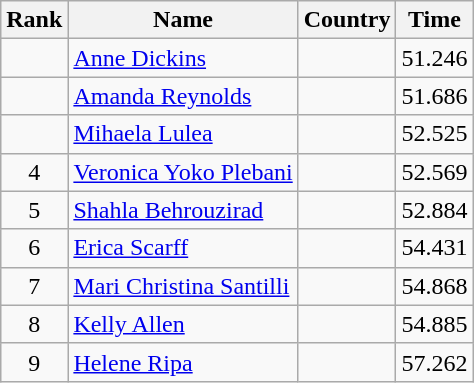<table class="wikitable" style="text-align:center">
<tr>
<th>Rank</th>
<th>Name</th>
<th>Country</th>
<th>Time</th>
</tr>
<tr>
<td></td>
<td align="left"><a href='#'>Anne Dickins</a></td>
<td align="left"></td>
<td>51.246</td>
</tr>
<tr>
<td></td>
<td align="left"><a href='#'>Amanda Reynolds</a></td>
<td align="left"></td>
<td>51.686</td>
</tr>
<tr>
<td></td>
<td align="left"><a href='#'>Mihaela Lulea</a></td>
<td align="left"></td>
<td>52.525</td>
</tr>
<tr>
<td>4</td>
<td align="left"><a href='#'>Veronica Yoko Plebani</a></td>
<td align="left"></td>
<td>52.569</td>
</tr>
<tr>
<td>5</td>
<td align="left"><a href='#'>Shahla Behrouzirad</a></td>
<td align="left"></td>
<td>52.884</td>
</tr>
<tr>
<td>6</td>
<td align="left"><a href='#'>Erica Scarff</a></td>
<td align="left"></td>
<td>54.431</td>
</tr>
<tr>
<td>7</td>
<td align="left"><a href='#'>Mari Christina Santilli</a></td>
<td align="left"></td>
<td>54.868</td>
</tr>
<tr>
<td>8</td>
<td align="left"><a href='#'>Kelly Allen</a></td>
<td align="left"></td>
<td>54.885</td>
</tr>
<tr>
<td>9</td>
<td align="left"><a href='#'>Helene Ripa</a></td>
<td align="left"></td>
<td>57.262</td>
</tr>
</table>
